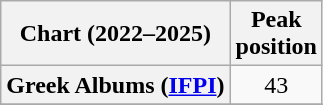<table class="wikitable sortable plainrowheaders" style="text-align:center">
<tr>
<th scope="col">Chart (2022–2025)</th>
<th scope="col">Peak<br>position</th>
</tr>
<tr>
<th scope="row">Greek Albums (<a href='#'>IFPI</a>)</th>
<td>43</td>
</tr>
<tr>
</tr>
<tr>
</tr>
</table>
